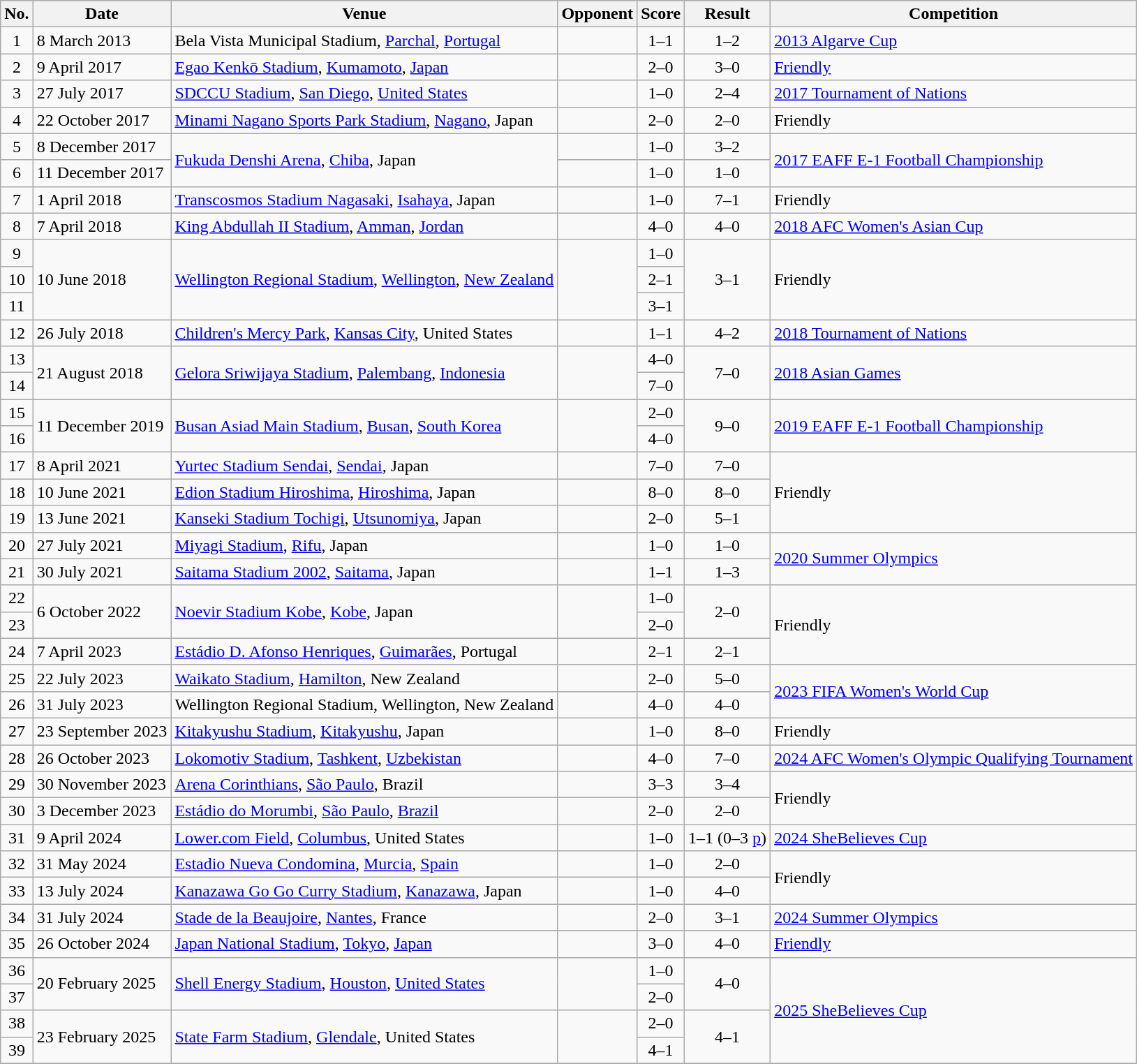<table class="wikitable sortable">
<tr>
<th scope="col">No.</th>
<th scope="col">Date</th>
<th scope="col">Venue</th>
<th scope="col">Opponent</th>
<th scope="col">Score</th>
<th scope="col">Result</th>
<th scope="col">Competition</th>
</tr>
<tr>
<td align="center">1</td>
<td>8 March 2013</td>
<td>Bela Vista Municipal Stadium, <a href='#'>Parchal</a>, <a href='#'>Portugal</a></td>
<td></td>
<td align="center">1–1</td>
<td align="center">1–2</td>
<td><a href='#'>2013 Algarve Cup</a></td>
</tr>
<tr>
<td align="center">2</td>
<td>9 April 2017</td>
<td><a href='#'>Egao Kenkō Stadium</a>, <a href='#'>Kumamoto</a>, <a href='#'>Japan</a></td>
<td></td>
<td align="center">2–0</td>
<td align="center">3–0</td>
<td><a href='#'>Friendly</a></td>
</tr>
<tr>
<td align="center">3</td>
<td>27 July 2017</td>
<td><a href='#'>SDCCU Stadium</a>, <a href='#'>San Diego</a>, <a href='#'>United States</a></td>
<td></td>
<td align="center">1–0</td>
<td align="center">2–4</td>
<td><a href='#'>2017 Tournament of Nations</a></td>
</tr>
<tr>
<td align="center">4</td>
<td>22 October 2017</td>
<td><a href='#'>Minami Nagano Sports Park Stadium</a>, <a href='#'>Nagano</a>, Japan</td>
<td></td>
<td align="center">2–0</td>
<td align="center">2–0</td>
<td>Friendly</td>
</tr>
<tr>
<td align="center">5</td>
<td>8 December 2017</td>
<td rowspan=2><a href='#'>Fukuda Denshi Arena</a>, <a href='#'>Chiba</a>, Japan</td>
<td></td>
<td align="center">1–0</td>
<td align="center">3–2</td>
<td rowspan=2><a href='#'>2017 EAFF E-1 Football Championship</a></td>
</tr>
<tr>
<td align="center">6</td>
<td>11 December 2017</td>
<td></td>
<td align="center">1–0</td>
<td align="center">1–0</td>
</tr>
<tr>
<td align="center">7</td>
<td>1 April 2018</td>
<td><a href='#'>Transcosmos Stadium Nagasaki</a>, <a href='#'>Isahaya</a>, Japan</td>
<td></td>
<td align="center">1–0</td>
<td align="center">7–1</td>
<td>Friendly</td>
</tr>
<tr>
<td align="center">8</td>
<td>7 April 2018</td>
<td><a href='#'>King Abdullah II Stadium</a>, <a href='#'>Amman</a>, <a href='#'>Jordan</a></td>
<td></td>
<td align="center">4–0</td>
<td align="center">4–0</td>
<td><a href='#'>2018 AFC Women's Asian Cup</a></td>
</tr>
<tr>
<td align="center">9</td>
<td rowspan="3">10 June 2018</td>
<td rowspan="3"><a href='#'>Wellington Regional Stadium</a>, <a href='#'>Wellington</a>, <a href='#'>New Zealand</a></td>
<td rowspan="3"></td>
<td align="center">1–0</td>
<td align="center" rowspan="3">3–1</td>
<td rowspan="3">Friendly</td>
</tr>
<tr>
<td align="center">10</td>
<td align="center">2–1</td>
</tr>
<tr>
<td align="center">11</td>
<td align="center">3–1</td>
</tr>
<tr>
<td align="center">12</td>
<td>26 July 2018</td>
<td><a href='#'>Children's Mercy Park</a>, <a href='#'>Kansas City</a>, United States</td>
<td></td>
<td align="center">1–1</td>
<td align="center">4–2</td>
<td><a href='#'>2018 Tournament of Nations</a></td>
</tr>
<tr>
<td align="center">13</td>
<td rowspan="2">21 August 2018</td>
<td rowspan="2"><a href='#'>Gelora Sriwijaya Stadium</a>, <a href='#'>Palembang</a>, <a href='#'>Indonesia</a></td>
<td rowspan="2"></td>
<td align="center">4–0</td>
<td rowspan="2" align="center">7–0</td>
<td rowspan="2"><a href='#'>2018 Asian Games</a></td>
</tr>
<tr>
<td align="center">14</td>
<td align="center">7–0</td>
</tr>
<tr>
<td align="center">15</td>
<td rowspan="2">11 December 2019</td>
<td rowspan="2"><a href='#'>Busan Asiad Main Stadium</a>, <a href='#'>Busan</a>, <a href='#'>South Korea</a></td>
<td rowspan="2"></td>
<td align="center">2–0</td>
<td rowspan="2" align="center">9–0</td>
<td rowspan="2"><a href='#'>2019 EAFF E-1 Football Championship</a></td>
</tr>
<tr>
<td align="center">16</td>
<td align="center">4–0</td>
</tr>
<tr>
<td align="center">17</td>
<td>8 April 2021</td>
<td><a href='#'>Yurtec Stadium Sendai</a>, <a href='#'>Sendai</a>, Japan</td>
<td></td>
<td align="center">7–0</td>
<td align="center">7–0</td>
<td rowspan="3">Friendly</td>
</tr>
<tr>
<td align="center">18</td>
<td>10 June 2021</td>
<td><a href='#'>Edion Stadium Hiroshima</a>, <a href='#'>Hiroshima</a>, Japan</td>
<td></td>
<td align="center">8–0</td>
<td align="center">8–0</td>
</tr>
<tr>
<td align="center">19</td>
<td>13 June 2021</td>
<td><a href='#'>Kanseki Stadium Tochigi</a>, <a href='#'>Utsunomiya</a>, Japan</td>
<td></td>
<td align="center">2–0</td>
<td align="center">5–1</td>
</tr>
<tr>
<td align="center">20</td>
<td>27 July 2021</td>
<td><a href='#'>Miyagi Stadium</a>, <a href='#'>Rifu</a>, Japan</td>
<td></td>
<td align="center">1–0</td>
<td align="center">1–0</td>
<td rowspan="2"><a href='#'>2020 Summer Olympics</a></td>
</tr>
<tr>
<td align="center">21</td>
<td>30 July 2021</td>
<td><a href='#'>Saitama Stadium 2002</a>, <a href='#'>Saitama</a>, Japan</td>
<td></td>
<td align="center">1–1</td>
<td align="center">1–3</td>
</tr>
<tr>
<td align="center">22</td>
<td rowspan="2">6 October 2022</td>
<td rowspan="2"><a href='#'>Noevir Stadium Kobe</a>, <a href='#'>Kobe</a>, Japan</td>
<td rowspan="2"></td>
<td align="center">1–0</td>
<td rowspan="2" align="center">2–0</td>
<td rowspan="3">Friendly</td>
</tr>
<tr>
<td align="center">23</td>
<td align="center">2–0</td>
</tr>
<tr>
<td align="center">24</td>
<td>7 April 2023</td>
<td><a href='#'>Estádio D. Afonso Henriques</a>, <a href='#'>Guimarães</a>, Portugal</td>
<td></td>
<td align="center">2–1</td>
<td align="center">2–1</td>
</tr>
<tr>
<td align="center">25</td>
<td>22 July 2023</td>
<td><a href='#'>Waikato Stadium</a>, <a href='#'>Hamilton</a>, New Zealand</td>
<td></td>
<td align="center">2–0</td>
<td align="center">5–0</td>
<td rowspan=2><a href='#'>2023 FIFA Women's World Cup</a></td>
</tr>
<tr>
<td align="center">26</td>
<td>31 July 2023</td>
<td>Wellington Regional Stadium, Wellington, New Zealand</td>
<td></td>
<td align="center">4–0</td>
<td align="center">4–0</td>
</tr>
<tr>
<td align="center">27</td>
<td>23 September 2023</td>
<td><a href='#'>Kitakyushu Stadium</a>, <a href='#'>Kitakyushu</a>, Japan</td>
<td></td>
<td align="center">1–0</td>
<td align="center">8–0</td>
<td>Friendly</td>
</tr>
<tr>
<td align=center>28</td>
<td>26 October 2023</td>
<td><a href='#'>Lokomotiv Stadium</a>, <a href='#'>Tashkent</a>, <a href='#'>Uzbekistan</a></td>
<td></td>
<td align=center>4–0</td>
<td align=center>7–0</td>
<td><a href='#'>2024 AFC Women's Olympic Qualifying Tournament</a></td>
</tr>
<tr>
<td align=center>29</td>
<td>30 November 2023</td>
<td><a href='#'>Arena Corinthians</a>, <a href='#'>São Paulo</a>, Brazil</td>
<td></td>
<td align=center>3–3</td>
<td align=center>3–4</td>
<td rowspan=2>Friendly</td>
</tr>
<tr>
<td align=center>30</td>
<td>3 December 2023</td>
<td><a href='#'>Estádio do Morumbi</a>, <a href='#'>São Paulo</a>, <a href='#'>Brazil</a></td>
<td></td>
<td align=center>2–0</td>
<td align=center>2–0</td>
</tr>
<tr>
<td align=center>31</td>
<td>9 April 2024</td>
<td><a href='#'>Lower.com Field</a>, <a href='#'>Columbus</a>, United States</td>
<td></td>
<td align=center>1–0</td>
<td align=center>1–1 (0–3 <a href='#'>p</a>)</td>
<td><a href='#'>2024 SheBelieves Cup</a></td>
</tr>
<tr>
<td style="text-align:center">32</td>
<td>31 May 2024</td>
<td><a href='#'>Estadio Nueva Condomina</a>, <a href='#'>Murcia</a>, <a href='#'>Spain</a></td>
<td></td>
<td style="text-align:center">1–0</td>
<td style="text-align:center">2–0</td>
<td rowspan=2>Friendly</td>
</tr>
<tr>
<td style="text-align:center">33</td>
<td>13 July 2024</td>
<td><a href='#'>Kanazawa Go Go Curry Stadium</a>, <a href='#'>Kanazawa</a>, Japan</td>
<td></td>
<td style="text-align:center">1–0</td>
<td style="text-align:center">4–0</td>
</tr>
<tr>
<td style="text-align:center">34</td>
<td>31 July 2024</td>
<td><a href='#'>Stade de la Beaujoire</a>, <a href='#'>Nantes</a>, France</td>
<td></td>
<td style="text-align:center">2–0</td>
<td style="text-align:center">3–1</td>
<td><a href='#'>2024 Summer Olympics</a></td>
</tr>
<tr>
<td style="text-align:center">35</td>
<td>26 October 2024</td>
<td><a href='#'>Japan National Stadium</a>, <a href='#'>Tokyo</a>, <a href='#'>Japan</a></td>
<td></td>
<td style="text-align:center">3–0</td>
<td style="text-align:center">4–0</td>
<td><a href='#'>Friendly</a></td>
</tr>
<tr>
<td style="text-align:center">36</td>
<td rowspan=2>20 February 2025</td>
<td rowspan=2><a href='#'>Shell Energy Stadium</a>, <a href='#'>Houston</a>, <a href='#'>United States</a></td>
<td rowspan=2></td>
<td style="text-align:center">1–0</td>
<td rowspan=2 style="text-align:center">4–0</td>
<td rowspan=4><a href='#'>2025 SheBelieves Cup</a></td>
</tr>
<tr>
<td style="text-align:center">37</td>
<td style="text-align:center">2–0</td>
</tr>
<tr>
<td style="text-align:center">38</td>
<td rowspan=2>23 February 2025</td>
<td rowspan=2><a href='#'>State Farm Stadium</a>, <a href='#'>Glendale</a>, United States</td>
<td rowspan=2></td>
<td style="text-align:center">2–0</td>
<td rowspan=2 style="text-align:center">4–1</td>
</tr>
<tr>
<td style="text-align:center">39</td>
<td style="text-align:center">4–1</td>
</tr>
<tr>
</tr>
</table>
